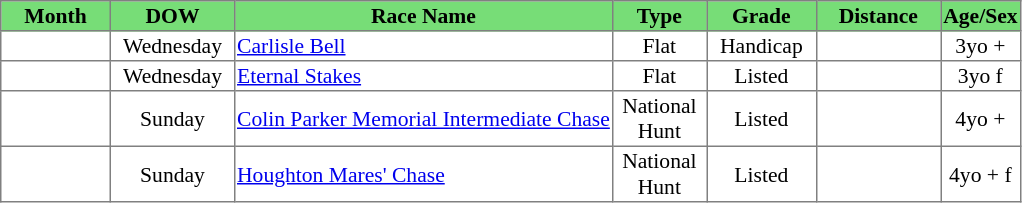<table class = "sortable" | border="1" style="border-collapse: collapse; font-size:90%">
<tr bgcolor="#77dd77" align="center">
<th style="width:70px">Month</th>
<th style="width:80px">DOW</th>
<th>Race Name</th>
<th style="width:60px">Type</th>
<th style="width:70px"><strong>Grade</strong></th>
<th style="width:80px">Distance</th>
<th style="width:50px">Age/Sex</th>
</tr>
<tr>
<td style="text-align:center"></td>
<td style="text-align:center">Wednesday</td>
<td><a href='#'>Carlisle Bell</a></td>
<td style="text-align:center">Flat</td>
<td style="text-align:center">Handicap</td>
<td style="text-align:center"></td>
<td style="text-align:center">3yo +</td>
</tr>
<tr>
<td style="text-align:center"></td>
<td style="text-align:center">Wednesday</td>
<td><a href='#'>Eternal Stakes</a></td>
<td style="text-align:center">Flat</td>
<td style="text-align:center">Listed</td>
<td style="text-align:center"></td>
<td style="text-align:center">3yo f</td>
</tr>
<tr>
<td style="text-align:center"></td>
<td style="text-align:center">Sunday</td>
<td><a href='#'>Colin Parker Memorial Intermediate Chase</a></td>
<td style="text-align:center">National Hunt</td>
<td style="text-align:center">Listed</td>
<td style="text-align:center"></td>
<td style="text-align:center">4yo +</td>
</tr>
<tr>
<td style="text-align:center"></td>
<td style="text-align:center">Sunday</td>
<td><a href='#'>Houghton Mares' Chase</a></td>
<td style="text-align:center">National Hunt</td>
<td style="text-align:center">Listed</td>
<td style="text-align:center"></td>
<td style="text-align:center">4yo + f</td>
</tr>
</table>
